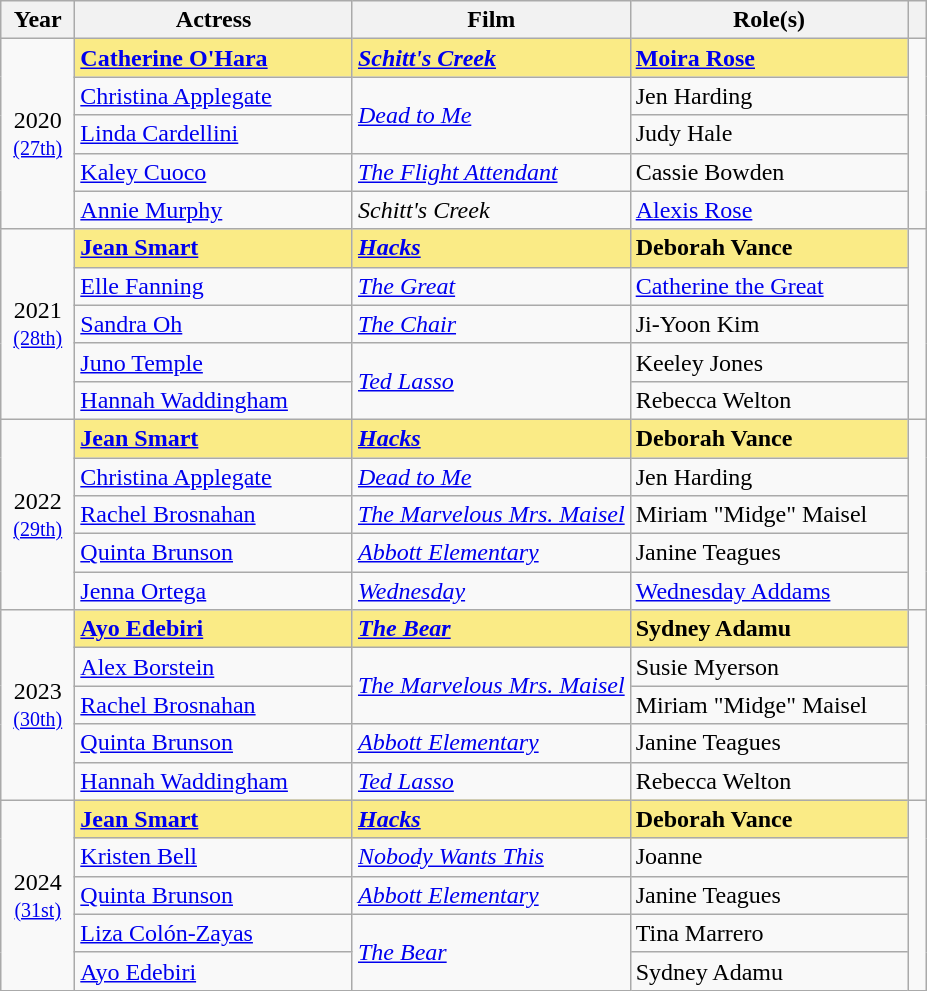<table class="wikitable sortable" style="text-align:left;">
<tr>
<th scope="col" style="width:8%;">Year</th>
<th scope="col" style="width:30%;">Actress</th>
<th scope="col" style="width:30%;">Film</th>
<th scope="col" style="width:30%;">Role(s)</th>
<th class=unsortable><strong></strong></th>
</tr>
<tr>
<td rowspan="5" align="center">2020<br><small><a href='#'>(27th)</a> </small></td>
<td style="background:#FAEB86;"><strong><a href='#'>Catherine O'Hara</a></strong></td>
<td style="background:#FAEB86;"><strong><em><a href='#'>Schitt's Creek</a></em></strong></td>
<td style="background:#FAEB86;"><strong><a href='#'>Moira Rose</a></strong></td>
<td rowspan=5></td>
</tr>
<tr>
<td><a href='#'>Christina Applegate</a></td>
<td rowspan="2"><em><a href='#'>Dead to Me</a></em></td>
<td>Jen Harding</td>
</tr>
<tr>
<td><a href='#'>Linda Cardellini</a></td>
<td>Judy Hale</td>
</tr>
<tr>
<td><a href='#'>Kaley Cuoco</a></td>
<td><em><a href='#'>The Flight Attendant</a></em></td>
<td>Cassie Bowden</td>
</tr>
<tr>
<td><a href='#'>Annie Murphy</a></td>
<td><em>Schitt's Creek</em></td>
<td><a href='#'>Alexis Rose</a></td>
</tr>
<tr>
<td rowspan="5" align="center">2021<br><small><a href='#'>(28th)</a> </small></td>
<td style="background:#FAEB86;"><strong><a href='#'>Jean Smart</a></strong></td>
<td style="background:#FAEB86;"><strong><em><a href='#'>Hacks</a></em></strong></td>
<td style="background:#FAEB86;"><strong>Deborah Vance</strong></td>
<td rowspan=5></td>
</tr>
<tr>
<td><a href='#'>Elle Fanning</a></td>
<td><em><a href='#'>The Great</a></em></td>
<td><a href='#'>Catherine the Great</a></td>
</tr>
<tr>
<td><a href='#'>Sandra Oh</a></td>
<td><em><a href='#'>The Chair</a></em></td>
<td>Ji-Yoon Kim</td>
</tr>
<tr>
<td><a href='#'>Juno Temple</a></td>
<td rowspan="2"><em><a href='#'>Ted Lasso</a></em></td>
<td>Keeley Jones</td>
</tr>
<tr>
<td><a href='#'>Hannah Waddingham</a></td>
<td>Rebecca Welton</td>
</tr>
<tr>
<td rowspan="5" align="center">2022<br><small><a href='#'>(29th)</a></small></td>
<td style="background:#FAEB86;"><strong><a href='#'>Jean Smart</a></strong></td>
<td style="background:#FAEB86;"><strong><em><a href='#'>Hacks</a></em></strong></td>
<td style="background:#FAEB86;"><strong>Deborah Vance</strong></td>
<td rowspan=5></td>
</tr>
<tr>
<td><a href='#'>Christina Applegate</a></td>
<td><em><a href='#'>Dead to Me</a></em></td>
<td>Jen Harding</td>
</tr>
<tr>
<td><a href='#'>Rachel Brosnahan</a></td>
<td><em><a href='#'>The Marvelous Mrs. Maisel</a></em></td>
<td>Miriam "Midge" Maisel</td>
</tr>
<tr>
<td><a href='#'>Quinta Brunson</a></td>
<td><em><a href='#'>Abbott Elementary</a></em></td>
<td>Janine Teagues</td>
</tr>
<tr>
<td><a href='#'>Jenna Ortega</a></td>
<td><em><a href='#'>Wednesday</a></em></td>
<td><a href='#'>Wednesday Addams</a></td>
</tr>
<tr>
<td rowspan="5" align="center">2023<br><small><a href='#'>(30th)</a></small></td>
<td style="background:#FAEB86;"><strong><a href='#'>Ayo Edebiri</a></strong></td>
<td style="background:#FAEB86;"><strong><em><a href='#'>The Bear</a></em></strong></td>
<td style="background:#FAEB86;"><strong>Sydney Adamu</strong></td>
<td rowspan=5></td>
</tr>
<tr>
<td><a href='#'>Alex Borstein</a></td>
<td rowspan="2"><em><a href='#'>The Marvelous Mrs. Maisel</a></em></td>
<td>Susie Myerson</td>
</tr>
<tr>
<td><a href='#'>Rachel Brosnahan</a></td>
<td>Miriam "Midge" Maisel</td>
</tr>
<tr>
<td><a href='#'>Quinta Brunson</a></td>
<td><em><a href='#'>Abbott Elementary</a></em></td>
<td>Janine Teagues</td>
</tr>
<tr>
<td><a href='#'>Hannah Waddingham</a></td>
<td><em><a href='#'>Ted Lasso</a></em></td>
<td>Rebecca Welton</td>
</tr>
<tr>
<td rowspan="5" align="center">2024<br><small><a href='#'>(31st)</a></small></td>
<td style="background:#FAEB86;"><strong><a href='#'>Jean Smart</a></strong></td>
<td style="background:#FAEB86;"><strong><em><a href='#'>Hacks</a></em></strong></td>
<td style="background:#FAEB86;"><strong>Deborah Vance</strong></td>
<td rowspan=5></td>
</tr>
<tr>
<td><a href='#'>Kristen Bell</a></td>
<td><em><a href='#'>Nobody Wants This</a></em></td>
<td>Joanne</td>
</tr>
<tr>
<td><a href='#'>Quinta Brunson</a></td>
<td><em><a href='#'>Abbott Elementary</a></em></td>
<td>Janine Teagues</td>
</tr>
<tr>
<td><a href='#'>Liza Colón-Zayas</a></td>
<td rowspan="2"><em><a href='#'>The Bear</a></em></td>
<td>Tina Marrero</td>
</tr>
<tr>
<td><a href='#'>Ayo Edebiri</a></td>
<td>Sydney Adamu</td>
</tr>
</table>
